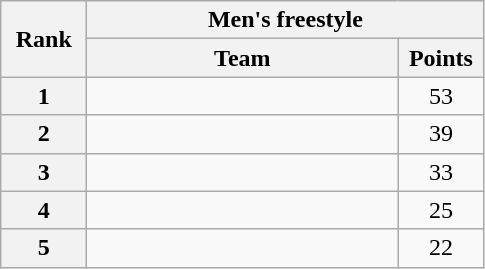<table class="wikitable" style="text-align:center;">
<tr>
<th width=50 rowspan="2">Rank</th>
<th colspan="2">Men's freestyle</th>
</tr>
<tr>
<th width=200>Team</th>
<th width=50>Points</th>
</tr>
<tr>
<th>1</th>
<td align=left></td>
<td>53</td>
</tr>
<tr>
<th>2</th>
<td align=left></td>
<td>39</td>
</tr>
<tr>
<th>3</th>
<td align=left></td>
<td>33</td>
</tr>
<tr>
<th>4</th>
<td align=left></td>
<td>25</td>
</tr>
<tr>
<th>5</th>
<td align=left></td>
<td>22</td>
</tr>
</table>
